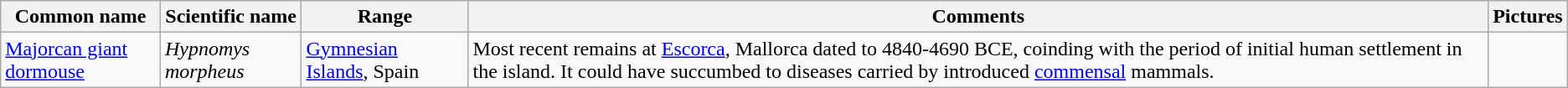<table class="wikitable">
<tr>
<th>Common name</th>
<th>Scientific name</th>
<th>Range</th>
<th class="unsortable">Comments</th>
<th class="unsortable">Pictures</th>
</tr>
<tr>
<td><a href='#'>Majorcan giant dormouse</a></td>
<td><em>Hypnomys morpheus</em></td>
<td><a href='#'>Gymnesian Islands</a>, Spain</td>
<td>Most recent remains at <a href='#'>Escorca</a>, Mallorca dated to 4840-4690 BCE, coinding with the period of initial human settlement in the island. It could have succumbed to diseases carried by introduced <a href='#'>commensal</a> mammals.</td>
<td></td>
</tr>
</table>
